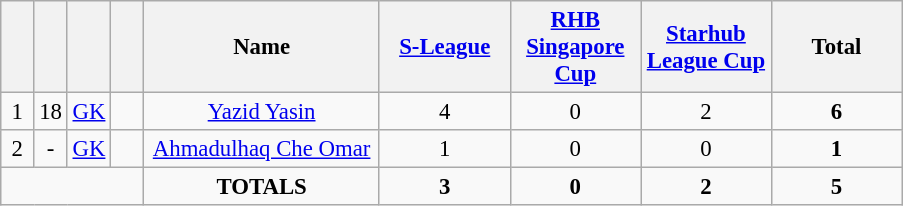<table class="wikitable" style="font-size: 95%; text-align: center;">
<tr>
<th width=15></th>
<th width=15></th>
<th width=15></th>
<th width=15></th>
<th width=150>Name</th>
<th width=80><a href='#'>S-League</a></th>
<th width=80><a href='#'>RHB Singapore Cup</a></th>
<th width=80><a href='#'>Starhub League Cup</a></th>
<th width=80>Total</th>
</tr>
<tr>
<td rowspan="1">1</td>
<td>18</td>
<td><a href='#'>GK</a></td>
<td></td>
<td><a href='#'>Yazid Yasin</a></td>
<td>4</td>
<td>0</td>
<td>2</td>
<td><strong>6</strong></td>
</tr>
<tr>
<td rowspan="1">2</td>
<td>-</td>
<td><a href='#'>GK</a></td>
<td></td>
<td><a href='#'>Ahmadulhaq Che Omar</a></td>
<td>1</td>
<td>0</td>
<td>0</td>
<td><strong>1</strong></td>
</tr>
<tr>
<td colspan="4"></td>
<td><strong>TOTALS</strong></td>
<td><strong>3</strong></td>
<td><strong>0</strong></td>
<td><strong>2</strong></td>
<td><strong>5</strong></td>
</tr>
</table>
